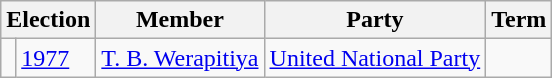<table class="wikitable">
<tr>
<th colspan="2">Election</th>
<th>Member</th>
<th>Party</th>
<th>Term</th>
</tr>
<tr>
<td style="background-color: "></td>
<td><a href='#'>1977</a></td>
<td><a href='#'>T. B. Werapitiya</a></td>
<td><a href='#'>United National Party</a></td>
<td></td>
</tr>
</table>
